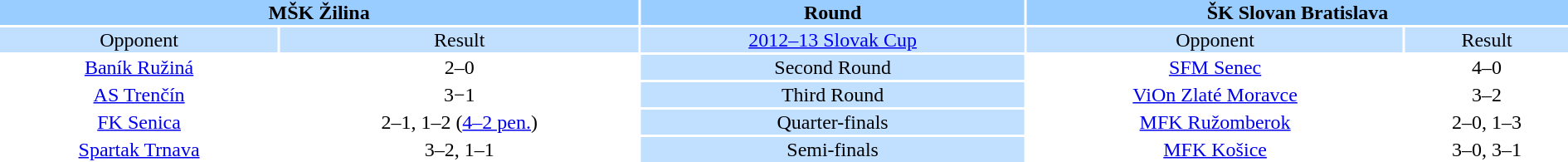<table width="100%" style="text-align:center">
<tr valign=top bgcolor=#99ccff>
<th colspan=2 style="width:1*">MŠK Žilina</th>
<th><strong>Round</strong></th>
<th colspan=2 style="width:1*">ŠK Slovan Bratislava</th>
</tr>
<tr valign=top bgcolor=#c1e0ff>
<td>Opponent</td>
<td>Result</td>
<td bgcolor=#c1e0ff><a href='#'>2012–13 Slovak Cup</a></td>
<td>Opponent</td>
<td>Result</td>
</tr>
<tr>
<td><a href='#'>Baník Ružiná</a></td>
<td>2–0</td>
<td bgcolor=#c1e0ff>Second Round</td>
<td><a href='#'>SFM Senec</a></td>
<td>4–0</td>
</tr>
<tr>
<td><a href='#'>AS Trenčín</a></td>
<td>3−1</td>
<td bgcolor=#c1e0ff>Third Round</td>
<td><a href='#'>ViOn Zlaté Moravce</a></td>
<td>3–2</td>
</tr>
<tr>
<td><a href='#'>FK Senica</a></td>
<td>2–1, 1–2 (<a href='#'>4–2 pen.</a>)</td>
<td bgcolor=#c1e0ff>Quarter-finals</td>
<td><a href='#'>MFK Ružomberok</a></td>
<td>2–0, 1–3</td>
</tr>
<tr>
<td><a href='#'>Spartak Trnava</a></td>
<td>3–2, 1–1</td>
<td bgcolor=#c1e0ff>Semi-finals</td>
<td><a href='#'>MFK Košice</a></td>
<td>3–0, 3–1</td>
</tr>
</table>
